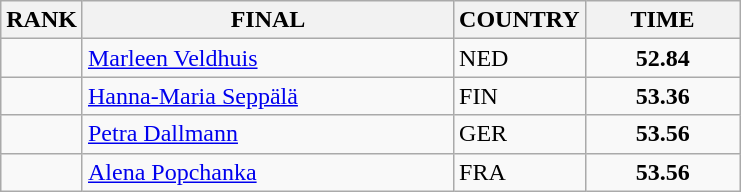<table class="wikitable">
<tr>
<th>RANK</th>
<th align="left" style="width: 15em">FINAL</th>
<th>COUNTRY</th>
<th style="width: 6em">TIME</th>
</tr>
<tr>
<td align="center"></td>
<td><a href='#'>Marleen Veldhuis</a></td>
<td> NED</td>
<td align="center"><strong>52.84</strong></td>
</tr>
<tr>
<td align="center"></td>
<td><a href='#'>Hanna-Maria Seppälä</a></td>
<td> FIN</td>
<td align="center"><strong>53.36</strong></td>
</tr>
<tr>
<td align="center"></td>
<td><a href='#'>Petra Dallmann</a></td>
<td> GER</td>
<td align="center"><strong>53.56</strong></td>
</tr>
<tr>
<td align="center"></td>
<td><a href='#'>Alena Popchanka</a></td>
<td> FRA</td>
<td align="center"><strong>53.56</strong></td>
</tr>
</table>
